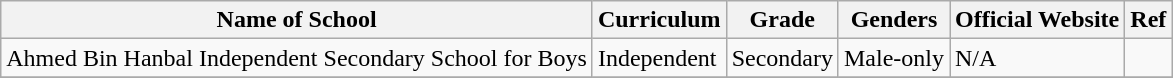<table class="wikitable">
<tr>
<th>Name of School</th>
<th>Curriculum</th>
<th>Grade</th>
<th>Genders</th>
<th>Official Website</th>
<th>Ref</th>
</tr>
<tr>
<td>Ahmed Bin Hanbal Independent Secondary School for Boys</td>
<td>Independent</td>
<td>Secondary</td>
<td>Male-only</td>
<td>N/A</td>
<td></td>
</tr>
<tr>
</tr>
</table>
